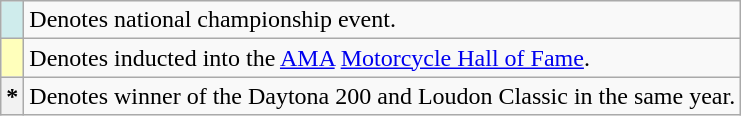<table class="wikitable" style="font-size:100%;">
<tr>
<th scope="row" style="background:#cfecec;"></th>
<td>Denotes national championship event.</td>
</tr>
<tr>
<th scope="row" style="background-color:#ffffbb"></th>
<td>Denotes inducted into the <a href='#'>AMA</a> <a href='#'>Motorcycle Hall of Fame</a>.</td>
</tr>
<tr>
<th>*</th>
<td>Denotes winner of the Daytona 200 and Loudon Classic in the same year.</td>
</tr>
</table>
